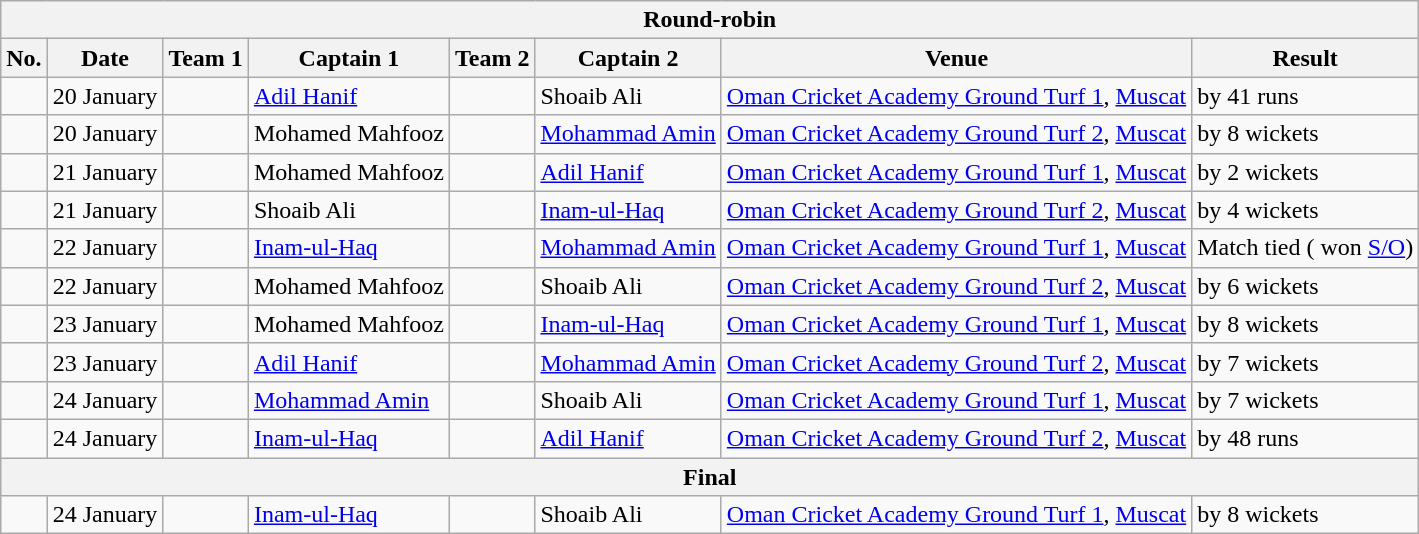<table class="wikitable">
<tr>
<th colspan="8">Round-robin</th>
</tr>
<tr>
<th>No.</th>
<th>Date</th>
<th>Team 1</th>
<th>Captain 1</th>
<th>Team 2</th>
<th>Captain 2</th>
<th>Venue</th>
<th>Result</th>
</tr>
<tr>
<td></td>
<td>20 January</td>
<td></td>
<td><a href='#'>Adil Hanif</a></td>
<td></td>
<td>Shoaib Ali</td>
<td><a href='#'>Oman Cricket Academy Ground Turf 1</a>, <a href='#'>Muscat</a></td>
<td> by 41 runs</td>
</tr>
<tr>
<td></td>
<td>20 January</td>
<td></td>
<td>Mohamed Mahfooz</td>
<td></td>
<td><a href='#'>Mohammad Amin</a></td>
<td><a href='#'>Oman Cricket Academy Ground Turf 2</a>, <a href='#'>Muscat</a></td>
<td> by 8 wickets</td>
</tr>
<tr>
<td></td>
<td>21 January</td>
<td></td>
<td>Mohamed Mahfooz</td>
<td></td>
<td><a href='#'>Adil Hanif</a></td>
<td><a href='#'>Oman Cricket Academy Ground Turf 1</a>, <a href='#'>Muscat</a></td>
<td> by 2 wickets</td>
</tr>
<tr>
<td></td>
<td>21 January</td>
<td></td>
<td>Shoaib Ali</td>
<td></td>
<td><a href='#'>Inam-ul-Haq</a></td>
<td><a href='#'>Oman Cricket Academy Ground Turf 2</a>, <a href='#'>Muscat</a></td>
<td> by 4 wickets</td>
</tr>
<tr>
<td></td>
<td>22 January</td>
<td></td>
<td><a href='#'>Inam-ul-Haq</a></td>
<td></td>
<td><a href='#'>Mohammad Amin</a></td>
<td><a href='#'>Oman Cricket Academy Ground Turf 1</a>, <a href='#'>Muscat</a></td>
<td>Match tied ( won <a href='#'>S/O</a>)</td>
</tr>
<tr>
<td></td>
<td>22 January</td>
<td></td>
<td>Mohamed Mahfooz</td>
<td></td>
<td>Shoaib Ali</td>
<td><a href='#'>Oman Cricket Academy Ground Turf 2</a>, <a href='#'>Muscat</a></td>
<td> by 6 wickets</td>
</tr>
<tr>
<td></td>
<td>23 January</td>
<td></td>
<td>Mohamed Mahfooz</td>
<td></td>
<td><a href='#'>Inam-ul-Haq</a></td>
<td><a href='#'>Oman Cricket Academy Ground Turf 1</a>, <a href='#'>Muscat</a></td>
<td> by 8 wickets</td>
</tr>
<tr>
<td></td>
<td>23 January</td>
<td></td>
<td><a href='#'>Adil Hanif</a></td>
<td></td>
<td><a href='#'>Mohammad Amin</a></td>
<td><a href='#'>Oman Cricket Academy Ground Turf 2</a>, <a href='#'>Muscat</a></td>
<td> by 7 wickets</td>
</tr>
<tr>
<td></td>
<td>24 January</td>
<td></td>
<td><a href='#'>Mohammad Amin</a></td>
<td></td>
<td>Shoaib Ali</td>
<td><a href='#'>Oman Cricket Academy Ground Turf 1</a>, <a href='#'>Muscat</a></td>
<td> by 7 wickets</td>
</tr>
<tr>
<td></td>
<td>24 January</td>
<td></td>
<td><a href='#'>Inam-ul-Haq</a></td>
<td></td>
<td><a href='#'>Adil Hanif</a></td>
<td><a href='#'>Oman Cricket Academy Ground Turf 2</a>, <a href='#'>Muscat</a></td>
<td> by 48 runs</td>
</tr>
<tr>
<th colspan="8">Final</th>
</tr>
<tr>
<td></td>
<td>24 January</td>
<td></td>
<td><a href='#'>Inam-ul-Haq</a></td>
<td></td>
<td>Shoaib Ali</td>
<td><a href='#'>Oman Cricket Academy Ground Turf 1</a>, <a href='#'>Muscat</a></td>
<td> by 8 wickets</td>
</tr>
</table>
